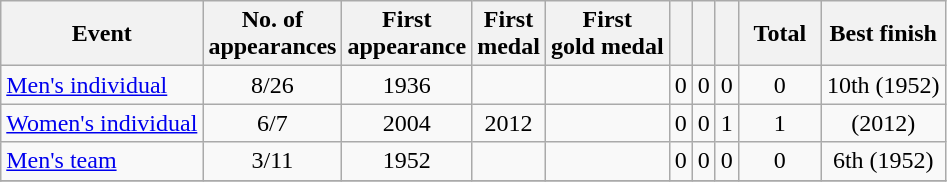<table class="wikitable sortable" style="text-align:center">
<tr>
<th>Event</th>
<th>No. of<br>appearances</th>
<th>First<br>appearance</th>
<th>First<br>medal</th>
<th>First<br>gold medal</th>
<th width:3em; font-weight:bold;"></th>
<th width:3em; font-weight:bold;"></th>
<th width:3em; font-weight:bold;"></th>
<th style="width:3em; font-weight:bold;">Total</th>
<th>Best finish</th>
</tr>
<tr>
<td align=left><a href='#'>Men's individual</a></td>
<td>8/26</td>
<td>1936</td>
<td></td>
<td></td>
<td>0</td>
<td>0</td>
<td>0</td>
<td>0</td>
<td>10th (1952)</td>
</tr>
<tr>
<td align=left><a href='#'>Women's individual</a></td>
<td>6/7</td>
<td>2004</td>
<td>2012</td>
<td></td>
<td>0</td>
<td>0</td>
<td>1</td>
<td>1</td>
<td> (2012)</td>
</tr>
<tr>
<td align=left><a href='#'>Men's team</a></td>
<td>3/11</td>
<td>1952</td>
<td></td>
<td></td>
<td>0</td>
<td>0</td>
<td>0</td>
<td>0</td>
<td>6th (1952)</td>
</tr>
<tr>
</tr>
</table>
